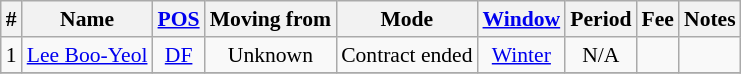<table class="wikitable sortable" style="text-align: center; font-size:90%;">
<tr>
<th>#</th>
<th>Name</th>
<th><a href='#'>POS</a></th>
<th>Moving from</th>
<th>Mode</th>
<th><a href='#'>Window</a></th>
<th>Period</th>
<th>Fee</th>
<th>Notes</th>
</tr>
<tr>
<td>1</td>
<td align=left> <a href='#'>Lee Boo-Yeol</a></td>
<td><a href='#'>DF</a></td>
<td>Unknown</td>
<td>Contract ended</td>
<td><a href='#'>Winter</a></td>
<td>N/A</td>
<td></td>
<td></td>
</tr>
<tr>
</tr>
</table>
